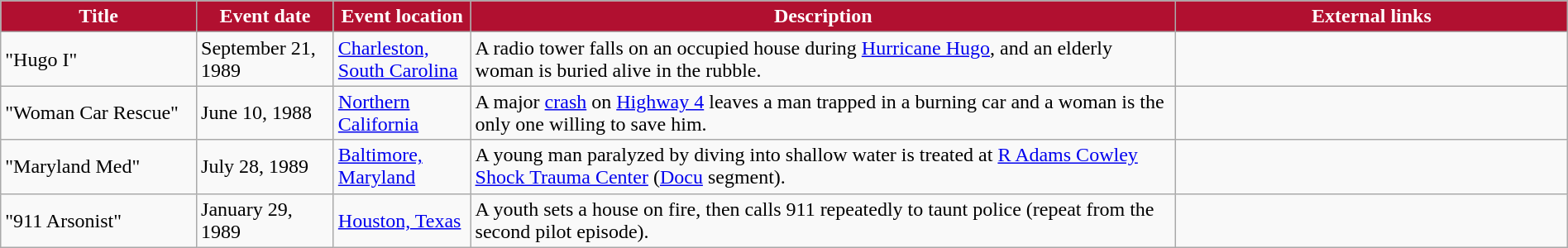<table class="wikitable" style="width: 100%;">
<tr>
<th style="background: #B11030; color: #FFFFFF; width: 10%;">Title</th>
<th style="background: #B11030; color: #FFFFFF; width: 7%;">Event date</th>
<th style="background: #B11030; color: #FFFFFF; width: 7%;">Event location</th>
<th style="background: #B11030; color: #FFFFFF; width: 36%;">Description</th>
<th style="background: #B11030; color: #FFFFFF; width: 20%;">External links</th>
</tr>
<tr>
<td>"Hugo I"</td>
<td>September 21, 1989</td>
<td><a href='#'>Charleston, South Carolina</a></td>
<td>A radio tower falls on an occupied house during <a href='#'>Hurricane Hugo</a>, and an elderly woman is buried alive in the rubble.</td>
<td></td>
</tr>
<tr>
<td>"Woman Car Rescue"</td>
<td>June 10, 1988</td>
<td><a href='#'>Northern California</a></td>
<td>A major <a href='#'>crash</a> on <a href='#'>Highway 4</a> leaves a man trapped in a burning car and a woman is the only one willing to save him.</td>
<td></td>
</tr>
<tr>
<td>"Maryland Med"</td>
<td>July 28, 1989</td>
<td><a href='#'>Baltimore, Maryland</a></td>
<td>A young man paralyzed by diving into shallow water is treated at <a href='#'>R Adams Cowley Shock Trauma Center</a> (<a href='#'>Docu</a> segment).</td>
<td></td>
</tr>
<tr>
<td>"911 Arsonist"</td>
<td>January 29, 1989</td>
<td><a href='#'>Houston, Texas</a></td>
<td>A youth sets a house on fire, then calls 911 repeatedly to taunt police (repeat from the second pilot episode).</td>
<td></td>
</tr>
</table>
